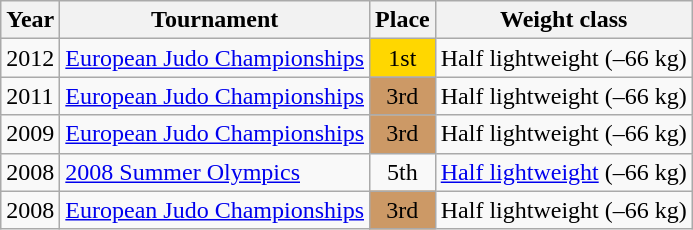<table class=wikitable>
<tr>
<th>Year</th>
<th>Tournament</th>
<th>Place</th>
<th>Weight class</th>
</tr>
<tr>
<td>2012</td>
<td><a href='#'>European Judo Championships</a></td>
<td bgcolor="gold" align="center">1st</td>
<td>Half lightweight (–66 kg)</td>
</tr>
<tr>
<td>2011</td>
<td><a href='#'>European Judo Championships</a></td>
<td bgcolor="cc9966" align="center">3rd</td>
<td>Half lightweight (–66 kg)</td>
</tr>
<tr>
<td>2009</td>
<td><a href='#'>European Judo Championships</a></td>
<td bgcolor="cc9966" align="center">3rd</td>
<td>Half lightweight (–66 kg)</td>
</tr>
<tr>
<td>2008</td>
<td><a href='#'>2008 Summer Olympics</a></td>
<td align="center">5th</td>
<td><a href='#'>Half lightweight</a> (–66 kg)</td>
</tr>
<tr>
<td>2008</td>
<td><a href='#'>European Judo Championships</a></td>
<td bgcolor="cc9966" align="center">3rd</td>
<td>Half lightweight (–66 kg)</td>
</tr>
</table>
